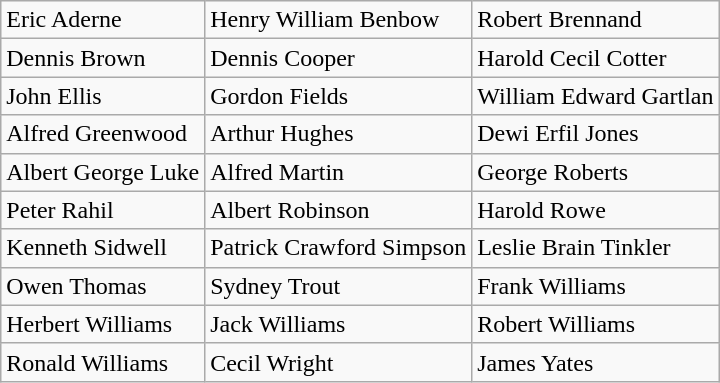<table class="wikitable">
<tr>
<td>Eric Aderne</td>
<td>Henry William Benbow</td>
<td>Robert Brennand</td>
</tr>
<tr>
<td>Dennis Brown</td>
<td>Dennis Cooper</td>
<td>Harold Cecil Cotter</td>
</tr>
<tr>
<td>John Ellis</td>
<td>Gordon Fields</td>
<td>William Edward Gartlan</td>
</tr>
<tr>
<td>Alfred Greenwood</td>
<td>Arthur Hughes</td>
<td>Dewi Erfil Jones</td>
</tr>
<tr>
<td>Albert George Luke</td>
<td>Alfred Martin</td>
<td>George Roberts</td>
</tr>
<tr>
<td>Peter Rahil</td>
<td>Albert Robinson</td>
<td>Harold Rowe</td>
</tr>
<tr>
<td>Kenneth Sidwell</td>
<td>Patrick Crawford Simpson</td>
<td>Leslie Brain Tinkler</td>
</tr>
<tr>
<td>Owen Thomas</td>
<td>Sydney Trout</td>
<td>Frank Williams</td>
</tr>
<tr>
<td>Herbert Williams</td>
<td>Jack Williams</td>
<td>Robert Williams</td>
</tr>
<tr>
<td>Ronald Williams</td>
<td>Cecil Wright</td>
<td>James Yates</td>
</tr>
</table>
